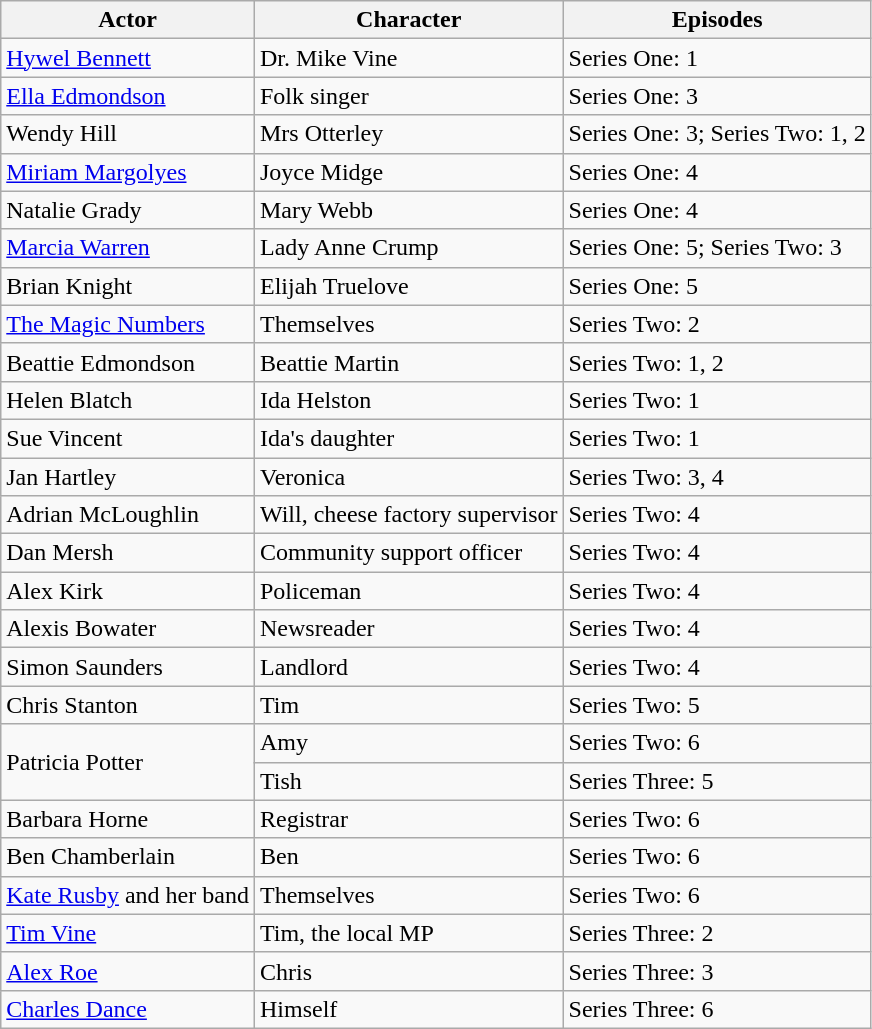<table class=wikitable>
<tr>
<th>Actor</th>
<th>Character</th>
<th>Episodes</th>
</tr>
<tr>
<td><a href='#'>Hywel Bennett</a></td>
<td>Dr. Mike Vine</td>
<td>Series One: 1</td>
</tr>
<tr>
<td><a href='#'>Ella Edmondson</a></td>
<td>Folk singer</td>
<td>Series One: 3</td>
</tr>
<tr>
<td>Wendy Hill</td>
<td>Mrs Otterley</td>
<td>Series One: 3; Series Two: 1, 2</td>
</tr>
<tr>
<td><a href='#'>Miriam Margolyes</a></td>
<td>Joyce Midge</td>
<td>Series One: 4</td>
</tr>
<tr>
<td>Natalie Grady</td>
<td>Mary Webb</td>
<td>Series One: 4</td>
</tr>
<tr>
<td><a href='#'>Marcia Warren</a></td>
<td>Lady Anne Crump</td>
<td>Series One: 5; Series Two: 3</td>
</tr>
<tr>
<td>Brian Knight</td>
<td>Elijah Truelove</td>
<td>Series One: 5</td>
</tr>
<tr>
<td><a href='#'>The Magic Numbers</a></td>
<td>Themselves</td>
<td>Series Two: 2</td>
</tr>
<tr>
<td>Beattie Edmondson</td>
<td>Beattie Martin</td>
<td>Series Two: 1, 2</td>
</tr>
<tr>
<td>Helen Blatch</td>
<td>Ida Helston</td>
<td>Series Two: 1</td>
</tr>
<tr>
<td>Sue Vincent</td>
<td>Ida's daughter</td>
<td>Series Two: 1</td>
</tr>
<tr>
<td>Jan Hartley</td>
<td>Veronica</td>
<td>Series Two: 3, 4</td>
</tr>
<tr>
<td>Adrian McLoughlin</td>
<td>Will, cheese factory supervisor</td>
<td>Series Two: 4</td>
</tr>
<tr>
<td>Dan Mersh</td>
<td>Community support officer</td>
<td>Series Two: 4</td>
</tr>
<tr>
<td>Alex Kirk</td>
<td>Policeman</td>
<td>Series Two: 4</td>
</tr>
<tr>
<td>Alexis Bowater</td>
<td>Newsreader</td>
<td>Series Two: 4</td>
</tr>
<tr>
<td>Simon Saunders</td>
<td>Landlord</td>
<td>Series Two: 4</td>
</tr>
<tr>
<td>Chris Stanton</td>
<td>Tim</td>
<td>Series Two: 5</td>
</tr>
<tr>
<td rowspan=2>Patricia Potter</td>
<td>Amy</td>
<td>Series Two: 6</td>
</tr>
<tr>
<td>Tish</td>
<td>Series Three: 5</td>
</tr>
<tr>
<td>Barbara Horne</td>
<td>Registrar</td>
<td>Series Two: 6</td>
</tr>
<tr>
<td>Ben Chamberlain</td>
<td>Ben</td>
<td>Series Two: 6</td>
</tr>
<tr>
<td><a href='#'>Kate Rusby</a> and her band</td>
<td>Themselves</td>
<td>Series Two: 6</td>
</tr>
<tr>
<td><a href='#'>Tim Vine</a></td>
<td>Tim, the local MP</td>
<td>Series Three: 2</td>
</tr>
<tr>
<td><a href='#'>Alex Roe</a></td>
<td>Chris</td>
<td>Series Three: 3</td>
</tr>
<tr>
<td><a href='#'>Charles Dance</a></td>
<td>Himself</td>
<td>Series Three: 6</td>
</tr>
</table>
